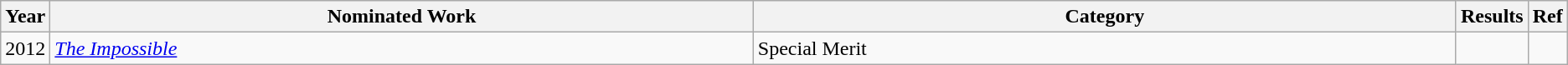<table class="wikitable">
<tr>
<th scope="col" style="width:1em;">Year</th>
<th scope="col" style="width:35em;">Nominated Work</th>
<th scope="col" style="width:35em;">Category</th>
<th scope="col" style="width:1em;">Results</th>
<th scope="col" style="width:1em;">Ref</th>
</tr>
<tr>
<td>2012</td>
<td><em><a href='#'>The Impossible</a></em></td>
<td>Special Merit</td>
<td></td>
<td></td>
</tr>
</table>
